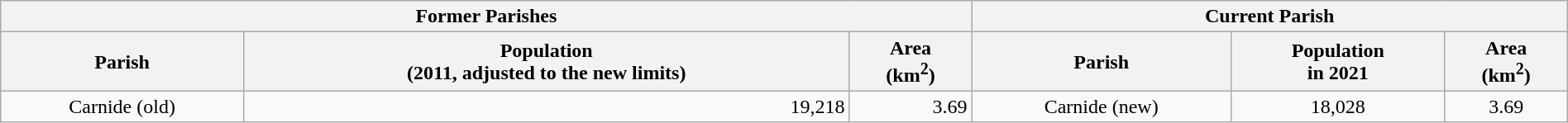<table class="wikitable" style="text-align:center; width:100%;">
<tr>
<th colspan="3">Former Parishes</th>
<th colspan="3">Current Parish</th>
</tr>
<tr>
<th>Parish</th>
<th>Population<br>(2011, adjusted to the new limits)</th>
<th>Area<br>(km<sup>2</sup>)</th>
<th>Parish</th>
<th>Population<br>in 2021</th>
<th>Area<br>(km<sup>2</sup>)</th>
</tr>
<tr>
<td>Carnide (old)</td>
<td align="right">19,218</td>
<td align="right">3.69</td>
<td>Carnide (new)</td>
<td>18,028</td>
<td>3.69</td>
</tr>
</table>
